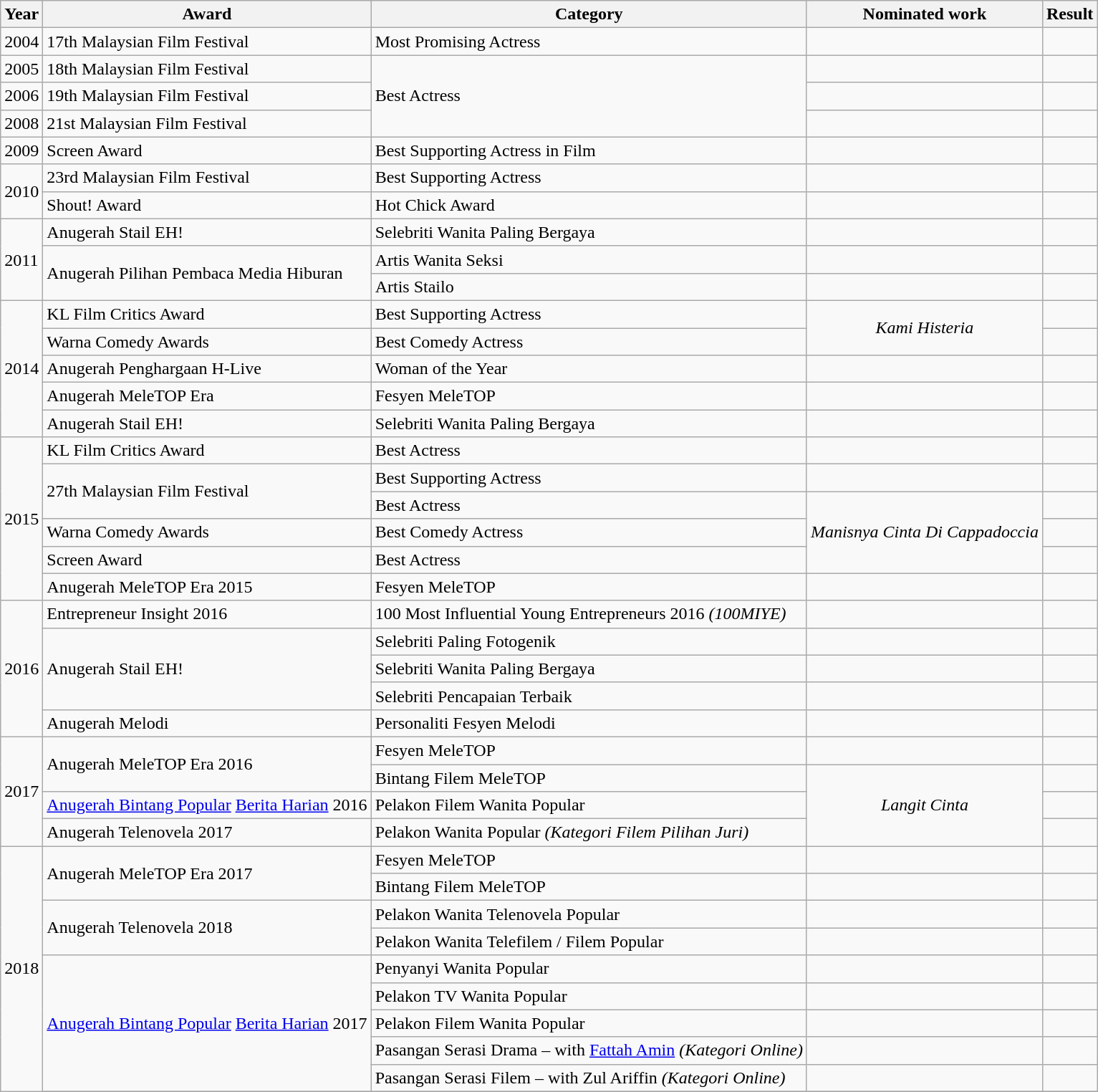<table class="wikitable">
<tr>
<th>Year</th>
<th>Award</th>
<th>Category</th>
<th>Nominated work</th>
<th>Result</th>
</tr>
<tr>
<td style="text-align:center;">2004</td>
<td>17th Malaysian Film Festival</td>
<td>Most Promising Actress</td>
<td></td>
<td></td>
</tr>
<tr>
<td>2005</td>
<td>18th Malaysian Film Festival</td>
<td rowspan=3>Best Actress</td>
<td></td>
<td></td>
</tr>
<tr>
<td>2006</td>
<td>19th Malaysian Film Festival</td>
<td></td>
<td></td>
</tr>
<tr>
<td>2008</td>
<td>21st Malaysian Film Festival</td>
<td></td>
<td></td>
</tr>
<tr>
<td>2009</td>
<td>Screen Award</td>
<td>Best Supporting Actress in Film</td>
<td></td>
<td></td>
</tr>
<tr>
<td rowspan=2>2010</td>
<td>23rd Malaysian Film Festival</td>
<td>Best Supporting Actress</td>
<td></td>
<td></td>
</tr>
<tr>
<td>Shout! Award</td>
<td>Hot Chick Award</td>
<td></td>
<td></td>
</tr>
<tr>
<td rowspan=3>2011</td>
<td>Anugerah Stail EH!</td>
<td>Selebriti Wanita Paling Bergaya</td>
<td></td>
<td></td>
</tr>
<tr>
<td rowspan=2>Anugerah Pilihan Pembaca Media Hiburan</td>
<td>Artis Wanita Seksi</td>
<td></td>
<td></td>
</tr>
<tr>
<td>Artis Stailo</td>
<td></td>
<td></td>
</tr>
<tr>
<td rowspan=5>2014</td>
<td>KL Film Critics Award</td>
<td>Best Supporting Actress</td>
<td rowspan=2 style="text-align:center;"><em>Kami Histeria</em></td>
<td></td>
</tr>
<tr>
<td>Warna Comedy Awards</td>
<td>Best Comedy Actress</td>
<td></td>
</tr>
<tr>
<td>Anugerah Penghargaan H-Live</td>
<td>Woman of the Year</td>
<td></td>
<td></td>
</tr>
<tr>
<td>Anugerah MeleTOP Era</td>
<td>Fesyen MeleTOP</td>
<td></td>
<td></td>
</tr>
<tr>
<td>Anugerah Stail EH!</td>
<td>Selebriti Wanita Paling Bergaya</td>
<td></td>
<td></td>
</tr>
<tr>
<td rowspan=6>2015</td>
<td>KL Film Critics Award</td>
<td>Best Actress</td>
<td></td>
<td></td>
</tr>
<tr>
<td rowspan=2>27th Malaysian Film Festival</td>
<td>Best Supporting Actress</td>
<td></td>
<td></td>
</tr>
<tr>
<td>Best Actress</td>
<td rowspan=3 style="text-align:center;"><em>Manisnya Cinta Di Cappadoccia</em></td>
<td></td>
</tr>
<tr>
<td>Warna Comedy Awards</td>
<td>Best Comedy Actress</td>
<td></td>
</tr>
<tr>
<td>Screen Award</td>
<td>Best Actress</td>
<td></td>
</tr>
<tr>
<td>Anugerah MeleTOP Era 2015</td>
<td>Fesyen MeleTOP</td>
<td></td>
<td></td>
</tr>
<tr>
<td rowspan="5">2016</td>
<td>Entrepreneur Insight 2016</td>
<td>100 Most Influential Young Entrepreneurs 2016 <em>(100MIYE)</em></td>
<td></td>
<td></td>
</tr>
<tr>
<td rowspan="3">Anugerah Stail EH!</td>
<td>Selebriti Paling Fotogenik</td>
<td></td>
<td></td>
</tr>
<tr>
<td>Selebriti Wanita Paling Bergaya</td>
<td></td>
<td></td>
</tr>
<tr>
<td>Selebriti Pencapaian Terbaik</td>
<td></td>
<td></td>
</tr>
<tr>
<td>Anugerah Melodi</td>
<td>Personaliti Fesyen Melodi</td>
<td></td>
<td></td>
</tr>
<tr>
<td rowspan="4">2017</td>
<td rowspan="2">Anugerah MeleTOP Era 2016</td>
<td>Fesyen MeleTOP</td>
<td></td>
<td></td>
</tr>
<tr>
<td>Bintang Filem MeleTOP</td>
<td rowspan="3" style="text-align:center;"><em>Langit Cinta</em></td>
<td></td>
</tr>
<tr>
<td><a href='#'>Anugerah Bintang Popular</a> <a href='#'>Berita Harian</a> 2016</td>
<td>Pelakon Filem Wanita Popular</td>
<td></td>
</tr>
<tr>
<td>Anugerah Telenovela 2017</td>
<td>Pelakon Wanita Popular <em>(Kategori Filem Pilihan Juri)</em></td>
<td></td>
</tr>
<tr>
<td rowspan="10">2018</td>
<td rowspan=2>Anugerah MeleTOP Era 2017</td>
<td>Fesyen MeleTOP</td>
<td></td>
<td></td>
</tr>
<tr>
<td>Bintang Filem MeleTOP</td>
<td></td>
<td></td>
</tr>
<tr>
<td rowspan="2">Anugerah Telenovela 2018</td>
<td>Pelakon Wanita Telenovela Popular</td>
<td></td>
<td></td>
</tr>
<tr>
<td>Pelakon Wanita Telefilem / Filem Popular</td>
<td></td>
<td></td>
</tr>
<tr>
<td rowspan="5"><a href='#'>Anugerah Bintang Popular</a> <a href='#'>Berita Harian</a> 2017</td>
<td>Penyanyi Wanita Popular</td>
<td></td>
<td></td>
</tr>
<tr>
<td>Pelakon TV Wanita Popular</td>
<td></td>
<td></td>
</tr>
<tr>
<td>Pelakon Filem Wanita Popular</td>
<td></td>
<td></td>
</tr>
<tr>
<td>Pasangan Serasi Drama – with <a href='#'>Fattah Amin</a> <em>(Kategori Online)</em></td>
<td></td>
<td></td>
</tr>
<tr>
<td>Pasangan Serasi Filem – with Zul Ariffin <em>(Kategori Online)</em></td>
<td></td>
<td></td>
</tr>
<tr>
</tr>
</table>
